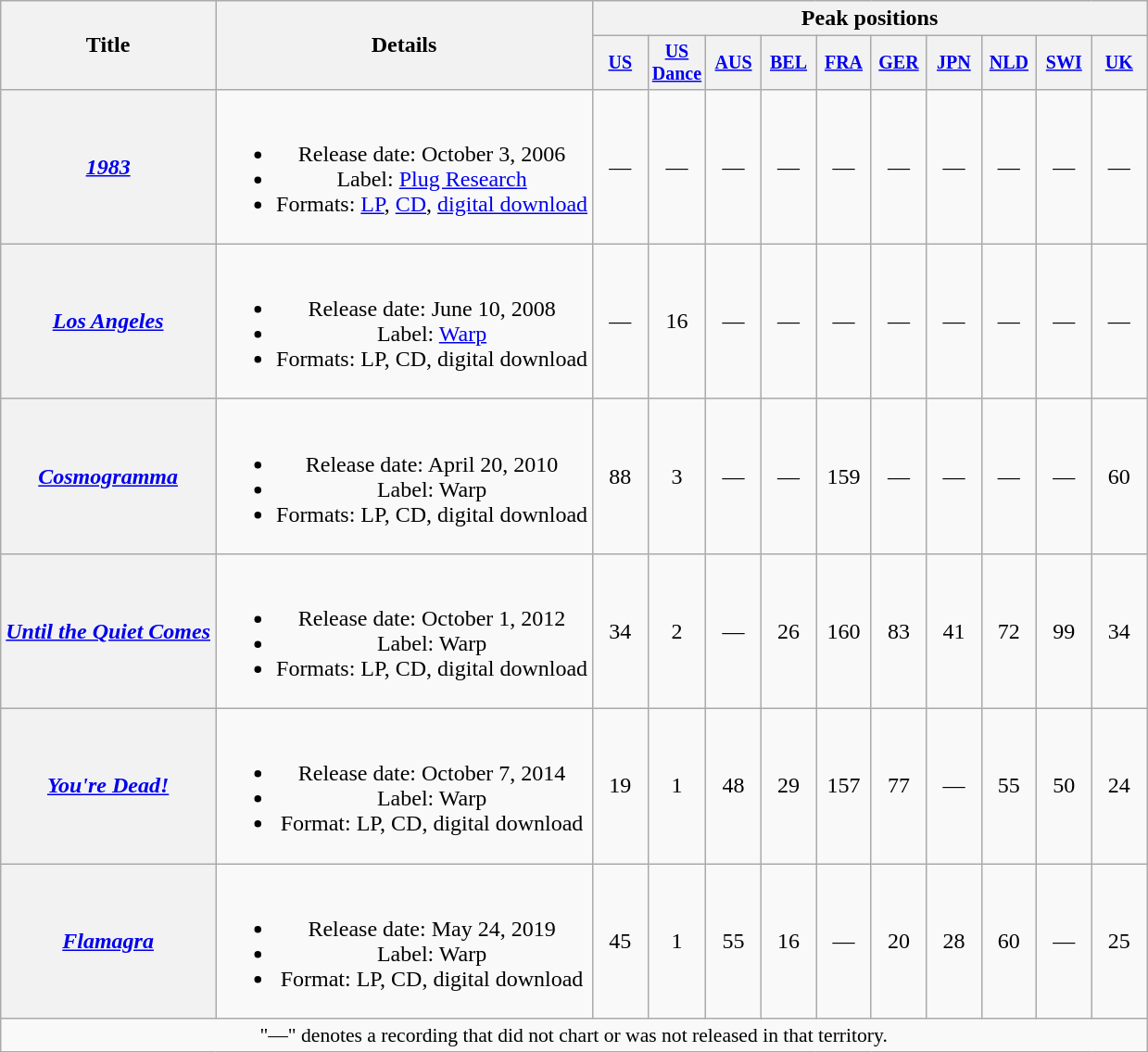<table class="wikitable plainrowheaders" style="text-align:center;">
<tr>
<th rowspan="2">Title</th>
<th rowspan="2">Details</th>
<th colspan="10">Peak positions</th>
</tr>
<tr style="font-size:smaller;">
<th style="width:2.5em;"><a href='#'>US</a><br></th>
<th style="width:2.5em;"><a href='#'>US Dance</a><br></th>
<th style="width:2.5em;"><a href='#'>AUS</a><br></th>
<th style="width:2.5em;"><a href='#'>BEL</a><br></th>
<th style="width:2.5em;"><a href='#'>FRA</a><br></th>
<th style="width:2.5em;"><a href='#'>GER</a><br></th>
<th style="width:2.5em;"><a href='#'>JPN</a><br></th>
<th style="width:2.5em;"><a href='#'>NLD</a><br></th>
<th style="width:2.5em;"><a href='#'>SWI</a><br></th>
<th style="width:2.5em;"><a href='#'>UK</a><br></th>
</tr>
<tr>
<th scope="row"><em><a href='#'>1983</a></em></th>
<td><br><ul><li>Release date: October 3, 2006</li><li>Label: <a href='#'>Plug Research</a></li><li>Formats: <a href='#'>LP</a>, <a href='#'>CD</a>, <a href='#'>digital download</a></li></ul></td>
<td>—</td>
<td>—</td>
<td>—</td>
<td>—</td>
<td>—</td>
<td>—</td>
<td>—</td>
<td>—</td>
<td>—</td>
<td>—</td>
</tr>
<tr>
<th scope="row"><em><a href='#'>Los Angeles</a></em></th>
<td><br><ul><li>Release date: June 10, 2008</li><li>Label: <a href='#'>Warp</a></li><li>Formats: LP, CD, digital download</li></ul></td>
<td>—</td>
<td>16</td>
<td>—</td>
<td>—</td>
<td>—</td>
<td>—</td>
<td>—</td>
<td>—</td>
<td>—</td>
<td>―</td>
</tr>
<tr>
<th scope="row"><em><a href='#'>Cosmogramma</a></em></th>
<td><br><ul><li>Release date: April 20, 2010</li><li>Label: Warp</li><li>Formats: LP, CD, digital download</li></ul></td>
<td>88</td>
<td>3</td>
<td>—</td>
<td>—</td>
<td>159</td>
<td>—</td>
<td>—</td>
<td>—</td>
<td>—</td>
<td>60</td>
</tr>
<tr>
<th scope="row"><em><a href='#'>Until the Quiet Comes</a></em></th>
<td><br><ul><li>Release date: October 1, 2012</li><li>Label: Warp</li><li>Formats: LP, CD, digital download</li></ul></td>
<td>34</td>
<td>2</td>
<td>—</td>
<td>26</td>
<td>160</td>
<td>83</td>
<td>41</td>
<td>72</td>
<td>99</td>
<td>34</td>
</tr>
<tr>
<th scope="row"><em><a href='#'>You're Dead!</a></em></th>
<td><br><ul><li>Release date: October 7, 2014</li><li>Label: Warp</li><li>Format: LP, CD, digital download</li></ul></td>
<td>19</td>
<td>1</td>
<td>48</td>
<td>29</td>
<td>157</td>
<td>77</td>
<td>—</td>
<td>55</td>
<td>50</td>
<td>24</td>
</tr>
<tr>
<th scope="row"><em><a href='#'>Flamagra</a></em></th>
<td><br><ul><li>Release date: May 24, 2019</li><li>Label: Warp</li><li>Format: LP, CD, digital download</li></ul></td>
<td>45</td>
<td>1</td>
<td>55</td>
<td>16</td>
<td>―</td>
<td>20</td>
<td>28</td>
<td>60</td>
<td>—</td>
<td>25</td>
</tr>
<tr>
<td colspan="14" style="font-size:90%">"—" denotes a recording that did not chart or was not released in that territory.</td>
</tr>
</table>
